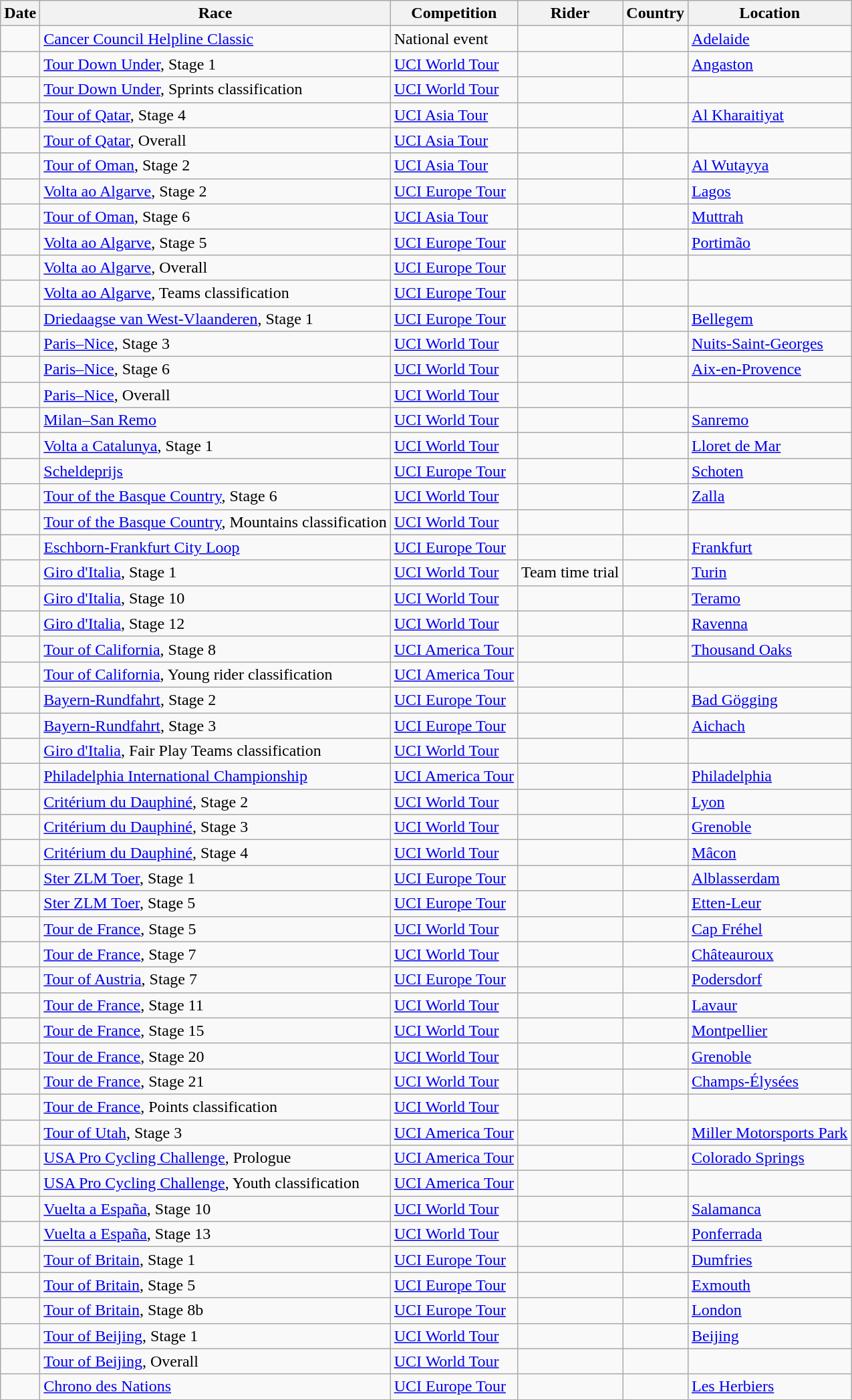<table class="wikitable sortable">
<tr>
<th>Date</th>
<th>Race</th>
<th>Competition</th>
<th>Rider</th>
<th>Country</th>
<th>Location</th>
</tr>
<tr>
<td></td>
<td><a href='#'>Cancer Council Helpline Classic</a></td>
<td>National event</td>
<td></td>
<td></td>
<td><a href='#'>Adelaide</a></td>
</tr>
<tr>
<td></td>
<td><a href='#'>Tour Down Under</a>, Stage 1</td>
<td><a href='#'>UCI World Tour</a></td>
<td></td>
<td></td>
<td><a href='#'>Angaston</a></td>
</tr>
<tr>
<td></td>
<td><a href='#'>Tour Down Under</a>, Sprints classification</td>
<td><a href='#'>UCI World Tour</a></td>
<td></td>
<td></td>
<td></td>
</tr>
<tr>
<td></td>
<td><a href='#'>Tour of Qatar</a>, Stage 4</td>
<td><a href='#'>UCI Asia Tour</a></td>
<td></td>
<td></td>
<td><a href='#'>Al Kharaitiyat</a></td>
</tr>
<tr>
<td></td>
<td><a href='#'>Tour of Qatar</a>, Overall</td>
<td><a href='#'>UCI Asia Tour</a></td>
<td></td>
<td></td>
<td></td>
</tr>
<tr>
<td></td>
<td><a href='#'>Tour of Oman</a>, Stage 2</td>
<td><a href='#'>UCI Asia Tour</a></td>
<td></td>
<td></td>
<td><a href='#'>Al Wutayya</a></td>
</tr>
<tr>
<td></td>
<td><a href='#'>Volta ao Algarve</a>, Stage 2</td>
<td><a href='#'>UCI Europe Tour</a></td>
<td></td>
<td></td>
<td><a href='#'>Lagos</a></td>
</tr>
<tr>
<td></td>
<td><a href='#'>Tour of Oman</a>, Stage 6</td>
<td><a href='#'>UCI Asia Tour</a></td>
<td></td>
<td></td>
<td><a href='#'>Muttrah</a></td>
</tr>
<tr>
<td></td>
<td><a href='#'>Volta ao Algarve</a>, Stage 5</td>
<td><a href='#'>UCI Europe Tour</a></td>
<td></td>
<td></td>
<td><a href='#'>Portimão</a></td>
</tr>
<tr>
<td></td>
<td><a href='#'>Volta ao Algarve</a>, Overall</td>
<td><a href='#'>UCI Europe Tour</a></td>
<td></td>
<td></td>
<td></td>
</tr>
<tr>
<td></td>
<td><a href='#'>Volta ao Algarve</a>, Teams classification</td>
<td><a href='#'>UCI Europe Tour</a></td>
<td align="center"></td>
<td></td>
<td></td>
</tr>
<tr>
<td></td>
<td><a href='#'>Driedaagse van West-Vlaanderen</a>, Stage 1</td>
<td><a href='#'>UCI Europe Tour</a></td>
<td></td>
<td></td>
<td><a href='#'>Bellegem</a></td>
</tr>
<tr>
<td></td>
<td><a href='#'>Paris–Nice</a>, Stage 3</td>
<td><a href='#'>UCI World Tour</a></td>
<td></td>
<td></td>
<td><a href='#'>Nuits-Saint-Georges</a></td>
</tr>
<tr>
<td></td>
<td><a href='#'>Paris–Nice</a>, Stage 6</td>
<td><a href='#'>UCI World Tour</a></td>
<td></td>
<td></td>
<td><a href='#'>Aix-en-Provence</a></td>
</tr>
<tr>
<td></td>
<td><a href='#'>Paris–Nice</a>, Overall</td>
<td><a href='#'>UCI World Tour</a></td>
<td></td>
<td></td>
<td></td>
</tr>
<tr>
<td></td>
<td><a href='#'>Milan–San Remo</a></td>
<td><a href='#'>UCI World Tour</a></td>
<td></td>
<td></td>
<td><a href='#'>Sanremo</a></td>
</tr>
<tr>
<td></td>
<td><a href='#'>Volta a Catalunya</a>, Stage 1</td>
<td><a href='#'>UCI World Tour</a></td>
<td></td>
<td></td>
<td><a href='#'>Lloret de Mar</a></td>
</tr>
<tr>
<td></td>
<td><a href='#'>Scheldeprijs</a></td>
<td><a href='#'>UCI Europe Tour</a></td>
<td></td>
<td></td>
<td><a href='#'>Schoten</a></td>
</tr>
<tr>
<td></td>
<td><a href='#'>Tour of the Basque Country</a>, Stage 6</td>
<td><a href='#'>UCI World Tour</a></td>
<td></td>
<td></td>
<td><a href='#'>Zalla</a></td>
</tr>
<tr>
<td></td>
<td><a href='#'>Tour of the Basque Country</a>, Mountains classification</td>
<td><a href='#'>UCI World Tour</a></td>
<td></td>
<td></td>
<td></td>
</tr>
<tr>
<td></td>
<td><a href='#'>Eschborn-Frankfurt City Loop</a></td>
<td><a href='#'>UCI Europe Tour</a></td>
<td></td>
<td></td>
<td><a href='#'>Frankfurt</a></td>
</tr>
<tr>
<td></td>
<td><a href='#'>Giro d'Italia</a>, Stage 1</td>
<td><a href='#'>UCI World Tour</a></td>
<td>Team time trial</td>
<td></td>
<td><a href='#'>Turin</a></td>
</tr>
<tr>
<td></td>
<td><a href='#'>Giro d'Italia</a>, Stage 10</td>
<td><a href='#'>UCI World Tour</a></td>
<td></td>
<td></td>
<td><a href='#'>Teramo</a></td>
</tr>
<tr>
<td></td>
<td><a href='#'>Giro d'Italia</a>, Stage 12</td>
<td><a href='#'>UCI World Tour</a></td>
<td></td>
<td></td>
<td><a href='#'>Ravenna</a></td>
</tr>
<tr>
<td></td>
<td><a href='#'>Tour of California</a>, Stage 8</td>
<td><a href='#'>UCI America Tour</a></td>
<td></td>
<td></td>
<td><a href='#'>Thousand Oaks</a></td>
</tr>
<tr>
<td></td>
<td><a href='#'>Tour of California</a>, Young rider classification</td>
<td><a href='#'>UCI America Tour</a></td>
<td></td>
<td></td>
<td></td>
</tr>
<tr>
<td></td>
<td><a href='#'>Bayern-Rundfahrt</a>, Stage 2</td>
<td><a href='#'>UCI Europe Tour</a></td>
<td></td>
<td></td>
<td><a href='#'>Bad Gögging</a></td>
</tr>
<tr>
<td></td>
<td><a href='#'>Bayern-Rundfahrt</a>, Stage 3</td>
<td><a href='#'>UCI Europe Tour</a></td>
<td></td>
<td></td>
<td><a href='#'>Aichach</a></td>
</tr>
<tr>
<td></td>
<td><a href='#'>Giro d'Italia</a>, Fair Play Teams classification</td>
<td><a href='#'>UCI World Tour</a></td>
<td align="center"></td>
<td></td>
<td></td>
</tr>
<tr>
<td></td>
<td><a href='#'>Philadelphia International Championship</a></td>
<td><a href='#'>UCI America Tour</a></td>
<td></td>
<td></td>
<td><a href='#'>Philadelphia</a></td>
</tr>
<tr>
<td></td>
<td><a href='#'>Critérium du Dauphiné</a>, Stage 2</td>
<td><a href='#'>UCI World Tour</a></td>
<td></td>
<td></td>
<td><a href='#'>Lyon</a></td>
</tr>
<tr>
<td></td>
<td><a href='#'>Critérium du Dauphiné</a>, Stage 3</td>
<td><a href='#'>UCI World Tour</a></td>
<td></td>
<td></td>
<td><a href='#'>Grenoble</a></td>
</tr>
<tr>
<td></td>
<td><a href='#'>Critérium du Dauphiné</a>, Stage 4</td>
<td><a href='#'>UCI World Tour</a></td>
<td></td>
<td></td>
<td><a href='#'>Mâcon</a></td>
</tr>
<tr>
<td></td>
<td><a href='#'>Ster ZLM Toer</a>, Stage 1</td>
<td><a href='#'>UCI Europe Tour</a></td>
<td></td>
<td></td>
<td><a href='#'>Alblasserdam</a></td>
</tr>
<tr>
<td></td>
<td><a href='#'>Ster ZLM Toer</a>, Stage 5</td>
<td><a href='#'>UCI Europe Tour</a></td>
<td></td>
<td></td>
<td><a href='#'>Etten-Leur</a></td>
</tr>
<tr>
<td></td>
<td><a href='#'>Tour de France</a>, Stage 5</td>
<td><a href='#'>UCI World Tour</a></td>
<td></td>
<td></td>
<td><a href='#'>Cap Fréhel</a></td>
</tr>
<tr>
<td></td>
<td><a href='#'>Tour de France</a>, Stage 7</td>
<td><a href='#'>UCI World Tour</a></td>
<td></td>
<td></td>
<td><a href='#'>Châteauroux</a></td>
</tr>
<tr>
<td></td>
<td><a href='#'>Tour of Austria</a>, Stage 7</td>
<td><a href='#'>UCI Europe Tour</a></td>
<td></td>
<td></td>
<td><a href='#'>Podersdorf</a></td>
</tr>
<tr>
<td></td>
<td><a href='#'>Tour de France</a>, Stage 11</td>
<td><a href='#'>UCI World Tour</a></td>
<td></td>
<td></td>
<td><a href='#'>Lavaur</a></td>
</tr>
<tr>
<td></td>
<td><a href='#'>Tour de France</a>, Stage 15</td>
<td><a href='#'>UCI World Tour</a></td>
<td></td>
<td></td>
<td><a href='#'>Montpellier</a></td>
</tr>
<tr>
<td></td>
<td><a href='#'>Tour de France</a>, Stage 20</td>
<td><a href='#'>UCI World Tour</a></td>
<td></td>
<td></td>
<td><a href='#'>Grenoble</a></td>
</tr>
<tr>
<td></td>
<td><a href='#'>Tour de France</a>, Stage 21</td>
<td><a href='#'>UCI World Tour</a></td>
<td></td>
<td></td>
<td><a href='#'>Champs-Élysées</a></td>
</tr>
<tr>
<td></td>
<td><a href='#'>Tour de France</a>, Points classification</td>
<td><a href='#'>UCI World Tour</a></td>
<td></td>
<td></td>
<td></td>
</tr>
<tr>
<td></td>
<td><a href='#'>Tour of Utah</a>, Stage 3</td>
<td><a href='#'>UCI America Tour</a></td>
<td></td>
<td></td>
<td><a href='#'>Miller Motorsports Park</a></td>
</tr>
<tr>
<td></td>
<td><a href='#'>USA Pro Cycling Challenge</a>, Prologue</td>
<td><a href='#'>UCI America Tour</a></td>
<td></td>
<td></td>
<td><a href='#'>Colorado Springs</a></td>
</tr>
<tr>
<td></td>
<td><a href='#'>USA Pro Cycling Challenge</a>, Youth classification</td>
<td><a href='#'>UCI America Tour</a></td>
<td></td>
<td></td>
<td></td>
</tr>
<tr>
<td></td>
<td><a href='#'>Vuelta a España</a>, Stage 10</td>
<td><a href='#'>UCI World Tour</a></td>
<td></td>
<td></td>
<td><a href='#'>Salamanca</a></td>
</tr>
<tr>
<td></td>
<td><a href='#'>Vuelta a España</a>, Stage 13</td>
<td><a href='#'>UCI World Tour</a></td>
<td></td>
<td></td>
<td><a href='#'>Ponferrada</a></td>
</tr>
<tr>
<td></td>
<td><a href='#'>Tour of Britain</a>, Stage 1</td>
<td><a href='#'>UCI Europe Tour</a></td>
<td></td>
<td></td>
<td><a href='#'>Dumfries</a></td>
</tr>
<tr>
<td></td>
<td><a href='#'>Tour of Britain</a>, Stage 5</td>
<td><a href='#'>UCI Europe Tour</a></td>
<td></td>
<td></td>
<td><a href='#'>Exmouth</a></td>
</tr>
<tr>
<td></td>
<td><a href='#'>Tour of Britain</a>, Stage 8b</td>
<td><a href='#'>UCI Europe Tour</a></td>
<td></td>
<td></td>
<td><a href='#'>London</a></td>
</tr>
<tr>
<td></td>
<td><a href='#'>Tour of Beijing</a>, Stage 1</td>
<td><a href='#'>UCI World Tour</a></td>
<td></td>
<td></td>
<td><a href='#'>Beijing</a></td>
</tr>
<tr>
<td></td>
<td><a href='#'>Tour of Beijing</a>, Overall</td>
<td><a href='#'>UCI World Tour</a></td>
<td></td>
<td></td>
<td></td>
</tr>
<tr>
<td></td>
<td><a href='#'>Chrono des Nations</a></td>
<td><a href='#'>UCI Europe Tour</a></td>
<td></td>
<td></td>
<td><a href='#'>Les Herbiers</a></td>
</tr>
</table>
